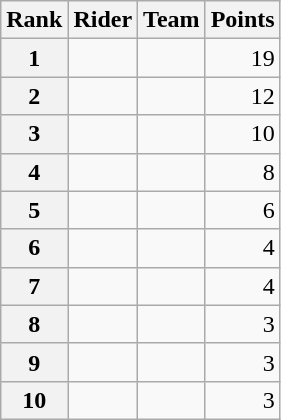<table class="wikitable">
<tr>
<th scope="col">Rank</th>
<th scope="col">Rider</th>
<th scope="col">Team</th>
<th scope="col">Points</th>
</tr>
<tr>
<th scope="row">1</th>
<td></td>
<td></td>
<td style="text-align:right;">19</td>
</tr>
<tr>
<th scope="row">2</th>
<td></td>
<td></td>
<td style="text-align:right;">12</td>
</tr>
<tr>
<th scope="row">3</th>
<td></td>
<td></td>
<td style="text-align:right;">10</td>
</tr>
<tr>
<th scope="row">4</th>
<td></td>
<td></td>
<td style="text-align:right;">8</td>
</tr>
<tr>
<th scope="row">5</th>
<td></td>
<td></td>
<td style="text-align:right;">6</td>
</tr>
<tr>
<th scope="row">6</th>
<td></td>
<td></td>
<td style="text-align:right;">4</td>
</tr>
<tr>
<th scope="row">7</th>
<td></td>
<td></td>
<td style="text-align:right;">4</td>
</tr>
<tr>
<th scope="row">8</th>
<td></td>
<td></td>
<td style="text-align:right;">3</td>
</tr>
<tr>
<th scope="row">9</th>
<td></td>
<td></td>
<td style="text-align:right;">3</td>
</tr>
<tr>
<th scope="row">10</th>
<td></td>
<td></td>
<td style="text-align:right;">3</td>
</tr>
</table>
